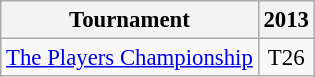<table class="wikitable" style="font-size:95%;text-align:center;">
<tr>
<th>Tournament</th>
<th>2013</th>
</tr>
<tr>
<td align=left><a href='#'>The Players Championship</a></td>
<td>T26</td>
</tr>
</table>
